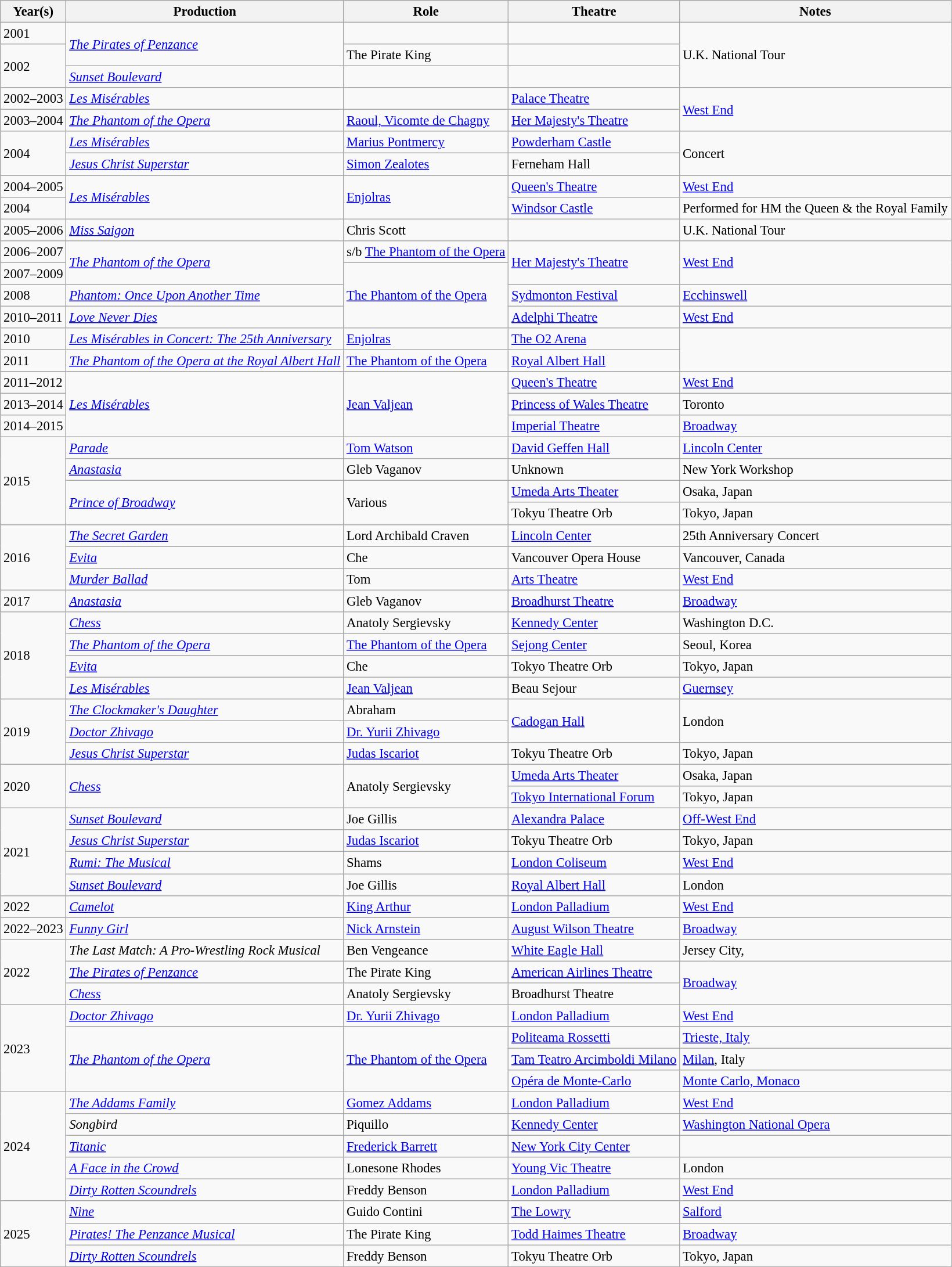<table class="wikitable sortable" style="text-align:left; font-size:95%">
<tr>
<th scope="col">Year(s)</th>
<th scope="col">Production</th>
<th scope="col">Role</th>
<th scope="col">Theatre</th>
<th scope="col" class="unsortable">Notes</th>
</tr>
<tr>
<td>2001</td>
<td rowspan=2 data-sort-value="Pirates of Penzance, The"><em><a href='#'>The Pirates of Penzance</a></em></td>
<td></td>
<td></td>
<td rowspan=3>U.K. National Tour</td>
</tr>
<tr>
<td rowspan=2>2002</td>
<td data-sort-value="Pirate King, The">The Pirate King</td>
<td></td>
</tr>
<tr>
<td><em><a href='#'>Sunset Boulevard</a></em></td>
<td></td>
<td></td>
</tr>
<tr>
<td>2002–2003</td>
<td><em><a href='#'>Les Misérables</a></em></td>
<td></td>
<td><a href='#'>Palace Theatre</a></td>
<td rowspan=2><a href='#'>West End</a></td>
</tr>
<tr>
<td>2003–2004</td>
<td data-sort-value="Phantom of the Opera, The"><em><a href='#'>The Phantom of the Opera</a></em></td>
<td><a href='#'>Raoul, Vicomte de Chagny</a></td>
<td><a href='#'>Her Majesty's Theatre</a></td>
</tr>
<tr>
<td rowspan=2>2004</td>
<td><em><a href='#'>Les Misérables</a></em></td>
<td><a href='#'>Marius Pontmercy</a></td>
<td><a href='#'>Powderham Castle</a></td>
<td rowspan=2>Concert</td>
</tr>
<tr>
<td><em><a href='#'>Jesus Christ Superstar</a></em></td>
<td><a href='#'>Simon Zealotes</a></td>
<td>Ferneham Hall</td>
</tr>
<tr>
<td>2004–2005</td>
<td rowspan=2><em><a href='#'>Les Misérables</a></em></td>
<td rowspan=2><a href='#'>Enjolras</a></td>
<td><a href='#'>Queen's Theatre</a></td>
<td><a href='#'>West End</a></td>
</tr>
<tr>
<td>2004</td>
<td><a href='#'>Windsor Castle</a></td>
<td>Performed for HM the Queen & the Royal Family</td>
</tr>
<tr>
<td>2005–2006</td>
<td><em><a href='#'>Miss Saigon</a></em></td>
<td>Chris Scott</td>
<td></td>
<td>U.K. National Tour</td>
</tr>
<tr>
<td>2006–2007</td>
<td rowspan=2 data-sort-value="Phantom of the Opera, The"><em><a href='#'>The Phantom of the Opera</a></em></td>
<td>s/b <a href='#'>The Phantom of the Opera</a></td>
<td rowspan=2><a href='#'>Her Majesty's Theatre</a></td>
<td rowspan=2><a href='#'>West End</a></td>
</tr>
<tr>
<td>2007–2009</td>
<td rowspan=3><a href='#'>The Phantom of the Opera</a></td>
</tr>
<tr>
<td>2008</td>
<td><em><a href='#'>Phantom: Once Upon Another Time</a></em></td>
<td><a href='#'>Sydmonton Festival</a></td>
<td><a href='#'>Ecchinswell</a></td>
</tr>
<tr>
<td>2010–2011</td>
<td><em><a href='#'>Love Never Dies</a></em></td>
<td><a href='#'>Adelphi Theatre</a></td>
<td><a href='#'>West End</a></td>
</tr>
<tr>
<td>2010</td>
<td><em><a href='#'>Les Misérables in Concert: The 25th Anniversary</a></em></td>
<td><a href='#'>Enjolras</a></td>
<td><a href='#'>The O2 Arena</a></td>
<td rowspan=2></td>
</tr>
<tr>
<td>2011</td>
<td data-sort-value="Phantom of the Opera, The"><em><a href='#'>The Phantom of the Opera at the Royal Albert Hall</a></em></td>
<td><a href='#'>The Phantom of the Opera</a></td>
<td><a href='#'>Royal Albert Hall</a></td>
</tr>
<tr>
<td>2011–2012</td>
<td rowspan="3"><em><a href='#'>Les Misérables</a></em></td>
<td rowspan="3"><a href='#'>Jean Valjean</a></td>
<td><a href='#'>Queen's Theatre</a></td>
<td><a href='#'>West End</a></td>
</tr>
<tr>
<td>2013–2014</td>
<td><a href='#'>Princess of Wales Theatre</a></td>
<td>Toronto</td>
</tr>
<tr>
<td>2014–2015</td>
<td><a href='#'>Imperial Theatre</a></td>
<td><a href='#'>Broadway</a></td>
</tr>
<tr>
<td rowspan=4>2015</td>
<td><em><a href='#'>Parade</a></em></td>
<td><a href='#'>Tom Watson</a></td>
<td><a href='#'>David Geffen Hall</a></td>
<td><a href='#'>Lincoln Center</a></td>
</tr>
<tr>
<td><em><a href='#'>Anastasia</a></em></td>
<td>Gleb Vaganov</td>
<td>Unknown</td>
<td>New York Workshop</td>
</tr>
<tr>
<td rowspan="2"><em><a href='#'>Prince of Broadway</a></em></td>
<td rowspan="2">Various</td>
<td><a href='#'>Umeda Arts Theater</a></td>
<td>Osaka, Japan</td>
</tr>
<tr>
<td>Tokyu Theatre Orb</td>
<td>Tokyo, Japan</td>
</tr>
<tr>
<td rowspan=3>2016</td>
<td data-sort-value="Secret Garden, The"><em><a href='#'>The Secret Garden</a></em></td>
<td>Lord Archibald Craven</td>
<td><a href='#'>Lincoln Center</a></td>
<td>25th Anniversary Concert</td>
</tr>
<tr>
<td><em><a href='#'>Evita</a></em></td>
<td>Che</td>
<td>Vancouver Opera House</td>
<td>Vancouver, Canada</td>
</tr>
<tr>
<td><em><a href='#'>Murder Ballad</a></em></td>
<td>Tom</td>
<td><a href='#'>Arts Theatre</a></td>
<td><a href='#'>West End</a></td>
</tr>
<tr>
<td>2017</td>
<td><em><a href='#'>Anastasia</a></em></td>
<td>Gleb Vaganov</td>
<td><a href='#'>Broadhurst Theatre</a></td>
<td><a href='#'>Broadway</a></td>
</tr>
<tr>
<td rowspan=4>2018</td>
<td><em><a href='#'>Chess</a></em></td>
<td>Anatoly Sergievsky</td>
<td><a href='#'>Kennedy Center</a></td>
<td>Washington D.C.</td>
</tr>
<tr>
<td data-sort-value="Phantom of the Opera, The"><em><a href='#'>The Phantom of the Opera</a></em></td>
<td><a href='#'>The Phantom of the Opera</a></td>
<td><a href='#'>Sejong Center</a></td>
<td>Seoul, Korea</td>
</tr>
<tr>
<td><em><a href='#'>Evita</a></em></td>
<td>Che</td>
<td>Tokyo Theatre Orb</td>
<td>Tokyo, Japan</td>
</tr>
<tr>
<td><em><a href='#'>Les Misérables</a></em></td>
<td><a href='#'>Jean Valjean</a></td>
<td>Beau Sejour</td>
<td><a href='#'>Guernsey</a></td>
</tr>
<tr>
<td rowspan=3>2019</td>
<td data-sort-value="Clockmaker's Daughter, The"><em><a href='#'>The Clockmaker's Daughter</a></em></td>
<td>Abraham</td>
<td rowspan=2><a href='#'>Cadogan Hall</a></td>
<td rowspan=2>London</td>
</tr>
<tr>
<td><em><a href='#'>Doctor Zhivago</a></em></td>
<td><a href='#'>Dr. Yurii Zhivago</a></td>
</tr>
<tr>
<td><em><a href='#'>Jesus Christ Superstar</a></em></td>
<td><a href='#'>Judas Iscariot</a></td>
<td>Tokyu Theatre Orb</td>
<td>Tokyo, Japan</td>
</tr>
<tr>
<td rowspan="2">2020</td>
<td rowspan="2"><em><a href='#'>Chess</a></em></td>
<td rowspan="2">Anatoly Sergievsky</td>
<td><a href='#'>Umeda Arts Theater</a></td>
<td>Osaka, Japan</td>
</tr>
<tr>
<td><a href='#'>Tokyo International Forum</a></td>
<td>Tokyo, Japan</td>
</tr>
<tr>
<td rowspan=4>2021</td>
<td><em><a href='#'>Sunset Boulevard</a></em></td>
<td>Joe Gillis</td>
<td><a href='#'>Alexandra Palace</a></td>
<td><a href='#'>Off-West End</a></td>
</tr>
<tr>
<td><em><a href='#'>Jesus Christ Superstar</a></em></td>
<td><a href='#'>Judas Iscariot</a></td>
<td>Tokyu Theatre Orb</td>
<td>Tokyo, Japan</td>
</tr>
<tr>
<td><em><a href='#'>Rumi: The Musical</a></em></td>
<td>Shams</td>
<td><a href='#'>London Coliseum</a></td>
<td><a href='#'>West End</a></td>
</tr>
<tr>
<td><em><a href='#'>Sunset Boulevard</a></em></td>
<td>Joe Gillis</td>
<td><a href='#'>Royal Albert Hall</a></td>
<td>London</td>
</tr>
<tr>
<td>2022</td>
<td><em><a href='#'>Camelot</a></em></td>
<td><a href='#'>King Arthur</a></td>
<td><a href='#'>London Palladium</a></td>
<td><a href='#'>West End</a></td>
</tr>
<tr>
<td>2022–2023</td>
<td><em><a href='#'>Funny Girl</a></em></td>
<td><a href='#'>Nick Arnstein</a></td>
<td><a href='#'>August Wilson Theatre</a></td>
<td><a href='#'>Broadway</a></td>
</tr>
<tr>
<td rowspan=3>2022</td>
<td data-sort-value="Last Match: A Pro-Wrestling Rock Musical, The"><em>The Last Match: A Pro-Wrestling Rock Musical</em></td>
<td>Ben Vengeance</td>
<td><a href='#'>White Eagle Hall</a></td>
<td>Jersey City, </td>
</tr>
<tr>
<td data-sort-value="Pirates of Penzance, The"><em><a href='#'>The Pirates of Penzance</a></em></td>
<td>The Pirate King</td>
<td><a href='#'>American Airlines Theatre</a></td>
<td rowspan=2><a href='#'>Broadway</a></td>
</tr>
<tr>
<td><em><a href='#'>Chess</a></em></td>
<td>Anatoly Sergievsky</td>
<td>Broadhurst Theatre</td>
</tr>
<tr>
<td rowspan=4>2023</td>
<td><em><a href='#'>Doctor Zhivago</a></em></td>
<td><a href='#'>Dr. Yurii Zhivago</a></td>
<td><a href='#'>London Palladium</a></td>
<td><a href='#'>West End</a></td>
</tr>
<tr>
<td rowspan=3 data-sort-value="Phantom of the Opera, The"><em><a href='#'>The Phantom of the Opera</a></em></td>
<td rowspan=3><a href='#'>The Phantom of the Opera</a></td>
<td><a href='#'>Politeama Rossetti</a></td>
<td><a href='#'>Trieste, Italy</a></td>
</tr>
<tr>
<td><a href='#'>Tam Teatro Arcimboldi Milano</a></td>
<td><a href='#'>Milan</a>, Italy</td>
</tr>
<tr>
<td><a href='#'>Opéra de Monte-Carlo</a></td>
<td><a href='#'>Monte Carlo, Monaco</a></td>
</tr>
<tr>
<td rowspan=5>2024</td>
<td data-sort-value="Addams Family, The"><em><a href='#'>The Addams Family</a></em></td>
<td><a href='#'>Gomez Addams</a></td>
<td><a href='#'>London Palladium</a></td>
<td><a href='#'>West End</a></td>
</tr>
<tr>
<td><em>Songbird</em></td>
<td>Piquillo</td>
<td><a href='#'>Kennedy Center</a></td>
<td><a href='#'>Washington National Opera</a></td>
</tr>
<tr>
<td><a href='#'><em>Titanic</em></a></td>
<td><a href='#'>Frederick Barrett</a></td>
<td><a href='#'>New York City Center</a></td>
<td></td>
</tr>
<tr>
<td data-sort-value="Face in the Crowd, A"><em><a href='#'>A Face in the Crowd</a></em></td>
<td>Lonesone Rhodes</td>
<td><a href='#'>Young Vic Theatre</a></td>
<td>London</td>
</tr>
<tr>
<td><em><a href='#'>Dirty Rotten Scoundrels</a></em></td>
<td>Freddy Benson</td>
<td><a href='#'>London Palladium</a></td>
<td><a href='#'>West End</a></td>
</tr>
<tr>
<td rowspan=3>2025</td>
<td><a href='#'><em>Nine</em></a></td>
<td>Guido Contini</td>
<td><a href='#'>The Lowry</a></td>
<td><a href='#'>Salford</a></td>
</tr>
<tr>
<td data-sort-value="Pirates of Penzance, The"><em><a href='#'>Pirates! The Penzance Musical</a></em></td>
<td>The Pirate King</td>
<td><a href='#'>Todd Haimes Theatre</a></td>
<td><a href='#'>Broadway</a></td>
</tr>
<tr>
<td><em><a href='#'>Dirty Rotten Scoundrels</a></em></td>
<td>Freddy Benson</td>
<td>Tokyu Theatre Orb</td>
<td>Tokyo, Japan</td>
</tr>
</table>
